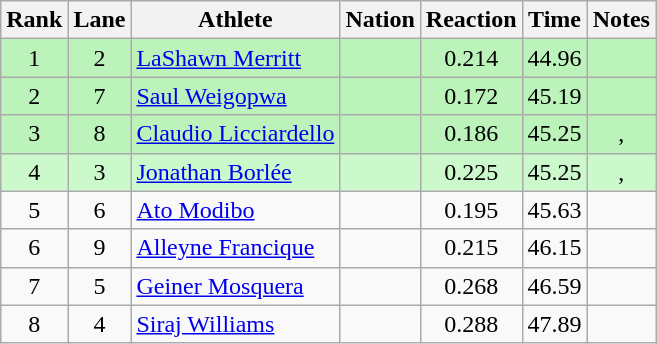<table class="wikitable sortable" style="text-align:center">
<tr>
<th>Rank</th>
<th>Lane</th>
<th>Athlete</th>
<th>Nation</th>
<th>Reaction</th>
<th>Time</th>
<th>Notes</th>
</tr>
<tr bgcolor=bbf3bb>
<td>1</td>
<td>2</td>
<td align=left><a href='#'>LaShawn Merritt</a></td>
<td align=left></td>
<td>0.214</td>
<td>44.96</td>
<td></td>
</tr>
<tr bgcolor=bbf3bb>
<td>2</td>
<td>7</td>
<td align=left><a href='#'>Saul Weigopwa</a></td>
<td align=left></td>
<td>0.172</td>
<td>45.19</td>
<td></td>
</tr>
<tr bgcolor=bbf3bb>
<td>3</td>
<td>8</td>
<td align=left><a href='#'>Claudio Licciardello</a></td>
<td align=left></td>
<td>0.186</td>
<td>45.25</td>
<td>, </td>
</tr>
<tr bgcolor=ccf9cc>
<td>4</td>
<td>3</td>
<td align=left><a href='#'>Jonathan Borlée</a></td>
<td align=left></td>
<td>0.225</td>
<td>45.25</td>
<td>, </td>
</tr>
<tr>
<td>5</td>
<td>6</td>
<td align=left><a href='#'>Ato Modibo</a></td>
<td align=left></td>
<td>0.195</td>
<td>45.63</td>
<td></td>
</tr>
<tr>
<td>6</td>
<td>9</td>
<td align=left><a href='#'>Alleyne Francique</a></td>
<td align=left></td>
<td>0.215</td>
<td>46.15</td>
<td></td>
</tr>
<tr>
<td>7</td>
<td>5</td>
<td align=left><a href='#'>Geiner Mosquera</a></td>
<td align=left></td>
<td>0.268</td>
<td>46.59</td>
<td></td>
</tr>
<tr>
<td>8</td>
<td>4</td>
<td align=left><a href='#'>Siraj Williams</a></td>
<td align=left></td>
<td>0.288</td>
<td>47.89</td>
<td></td>
</tr>
</table>
